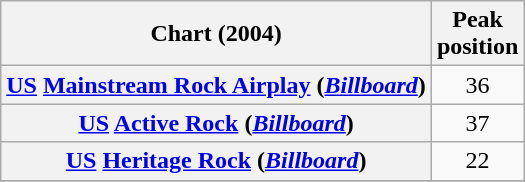<table class="wikitable plainrowheaders" style="text-align:center">
<tr>
<th scope="col">Chart (2004)</th>
<th scope="col">Peak<br> position</th>
</tr>
<tr>
<th scope="row"><a href='#'>US</a> <a href='#'> Mainstream Rock Airplay</a> (<a href='#'><em>Billboard</em></a>)</th>
<td>36</td>
</tr>
<tr>
<th scope="row"><a href='#'>US</a> <a href='#'>Active Rock</a> (<em><a href='#'>Billboard</a></em>)</th>
<td>37</td>
</tr>
<tr>
<th scope="row"><a href='#'>US</a> <a href='#'>Heritage Rock</a> (<em><a href='#'>Billboard</a></em>)</th>
<td>22</td>
</tr>
<tr>
</tr>
</table>
